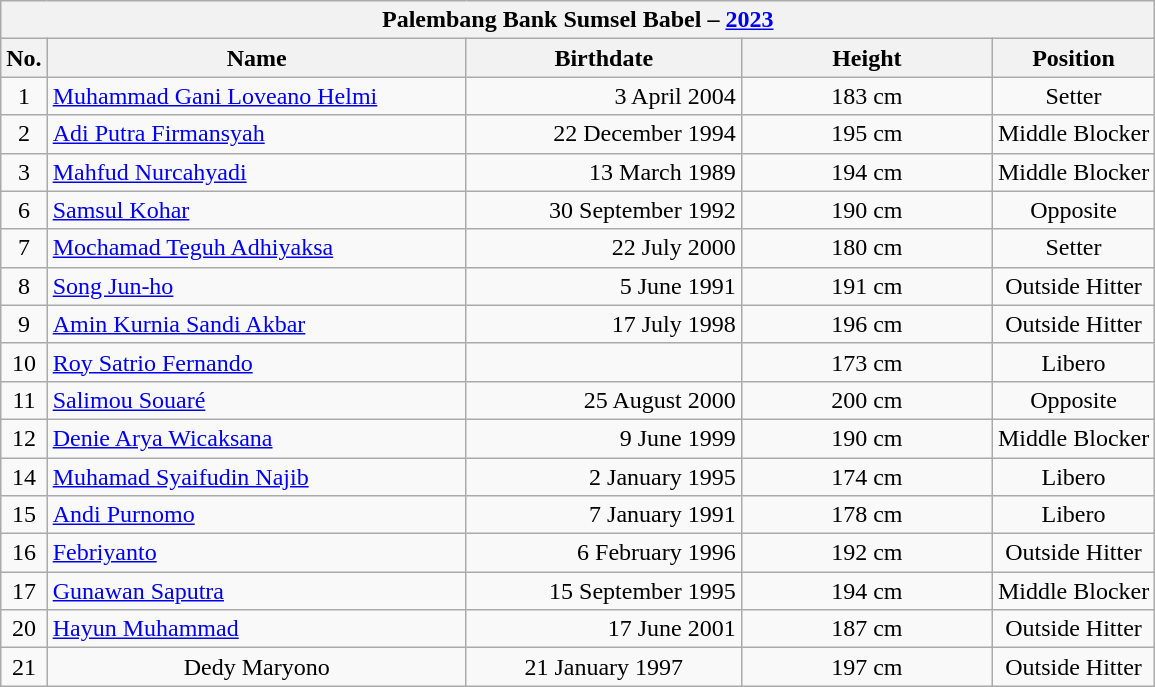<table class="wikitable collapsible" style="font-size:100%; text-align:center;">
<tr>
<th colspan="5">Palembang Bank Sumsel Babel – <a href='#'>2023</a></th>
</tr>
<tr>
<th>No.</th>
<th style="width:17em">Name</th>
<th style="width:11em">Birthdate</th>
<th style="width:10em">Height</th>
<th>Position</th>
</tr>
<tr>
<td>1</td>
<td align="left"> <a href='#'>Muhammad Gani Loveano Helmi</a></td>
<td align="right">3 April 2004</td>
<td>183 cm</td>
<td>Setter</td>
</tr>
<tr>
<td>2</td>
<td align="left"> <a href='#'>Adi Putra Firmansyah</a></td>
<td align="right">22 December 1994</td>
<td>195 cm</td>
<td>Middle Blocker</td>
</tr>
<tr>
<td>3</td>
<td align="left"> <a href='#'>Mahfud Nurcahyadi</a></td>
<td align="right">13 March 1989</td>
<td>194 cm</td>
<td>Middle Blocker</td>
</tr>
<tr>
<td>6</td>
<td align="left"> <a href='#'>Samsul Kohar</a></td>
<td align="right">30 September 1992</td>
<td>190 cm</td>
<td>Opposite</td>
</tr>
<tr>
<td>7</td>
<td align="left"> <a href='#'>Mochamad Teguh Adhiyaksa</a></td>
<td align="right">22 July 2000</td>
<td>180 cm</td>
<td>Setter</td>
</tr>
<tr>
<td>8</td>
<td align="left"> <a href='#'>Song Jun-ho</a></td>
<td align="right">5 June 1991</td>
<td>191 cm</td>
<td>Outside Hitter</td>
</tr>
<tr>
<td>9</td>
<td align="left"> <a href='#'>Amin Kurnia Sandi Akbar</a></td>
<td align="right">17 July 1998</td>
<td>196 cm</td>
<td>Outside Hitter</td>
</tr>
<tr>
<td>10</td>
<td align="left"> <a href='#'>Roy Satrio Fernando</a></td>
<td align="right"></td>
<td>173 cm</td>
<td>Libero</td>
</tr>
<tr>
<td>11</td>
<td align="left"> <a href='#'>Salimou Souaré</a></td>
<td align="right">25 August 2000</td>
<td>200 cm</td>
<td>Opposite</td>
</tr>
<tr>
<td>12</td>
<td align="left"> <a href='#'>Denie Arya Wicaksana</a></td>
<td align="right">9 June 1999</td>
<td>190 cm</td>
<td>Middle Blocker</td>
</tr>
<tr>
<td>14</td>
<td align="left"> <a href='#'>Muhamad Syaifudin Najib</a></td>
<td align="right">2 January 1995</td>
<td>174 cm</td>
<td>Libero</td>
</tr>
<tr>
<td>15</td>
<td align="left"> <a href='#'>Andi Purnomo</a></td>
<td align="right">7 January 1991</td>
<td>178 cm</td>
<td>Libero</td>
</tr>
<tr>
<td>16</td>
<td align="left"> <a href='#'>Febriyanto</a></td>
<td align="right">6 February 1996</td>
<td>192 cm</td>
<td>Outside Hitter</td>
</tr>
<tr>
<td>17</td>
<td align="left"> <a href='#'>Gunawan Saputra</a></td>
<td align="right">15 September 1995</td>
<td>194 cm</td>
<td>Middle Blocker</td>
</tr>
<tr>
<td>20</td>
<td align="left"> <a href='#'>Hayun Muhammad</a></td>
<td align="right">17 June 2001</td>
<td>187 cm</td>
<td>Outside Hitter</td>
</tr>
<tr>
<td>21</td>
<td> Dedy Maryono</td>
<td>21 January 1997</td>
<td>197 cm</td>
<td>Outside Hitter</td>
</tr>
</table>
